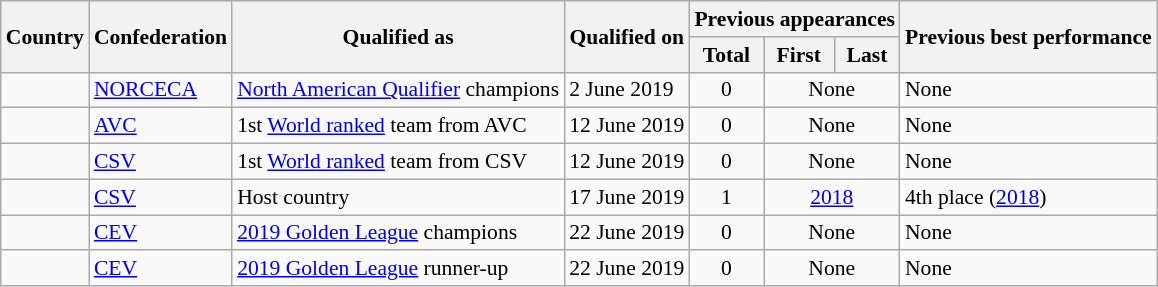<table class="wikitable sortable" style="font-size:90%">
<tr>
<th rowspan=2>Country</th>
<th rowspan=2>Confederation</th>
<th rowspan=2>Qualified as</th>
<th rowspan=2>Qualified on</th>
<th colspan=3>Previous appearances</th>
<th rowspan=2>Previous best performance</th>
</tr>
<tr>
<th>Total</th>
<th>First</th>
<th>Last</th>
</tr>
<tr>
<td></td>
<td><a href='#'>NORCECA</a></td>
<td> <a href='#'>North American Qualifier</a> champions</td>
<td> 2 June 2019</td>
<td style="text-align:center">0</td>
<td colspan=2 style="text-align:center">None</td>
<td>None</td>
</tr>
<tr>
<td></td>
<td><a href='#'>AVC</a></td>
<td> 1st <a href='#'>World ranked</a> team from AVC</td>
<td> 12 June 2019</td>
<td style="text-align:center">0</td>
<td colspan=2 style="text-align:center">None</td>
<td>None</td>
</tr>
<tr>
<td></td>
<td><a href='#'>CSV</a></td>
<td> 1st <a href='#'>World ranked</a> team from CSV</td>
<td> 12 June 2019</td>
<td style="text-align:center">0</td>
<td colspan=2 style="text-align:center">None</td>
<td>None</td>
</tr>
<tr>
<td></td>
<td><a href='#'>CSV</a></td>
<td> Host country</td>
<td> 17 June 2019</td>
<td style="text-align:center">1</td>
<td colspan=2 style="text-align:center"><a href='#'>2018</a></td>
<td>4th place (<a href='#'>2018</a>)</td>
</tr>
<tr>
<td></td>
<td><a href='#'>CEV</a></td>
<td> <a href='#'>2019 Golden League</a> champions</td>
<td> 22 June 2019</td>
<td style="text-align:center">0</td>
<td colspan=2 style="text-align:center">None</td>
<td>None</td>
</tr>
<tr>
<td></td>
<td><a href='#'>CEV</a></td>
<td> <a href='#'>2019 Golden League</a> runner-up</td>
<td> 22 June 2019</td>
<td style="text-align:center">0</td>
<td colspan=2 style="text-align:center">None</td>
<td>None</td>
</tr>
</table>
